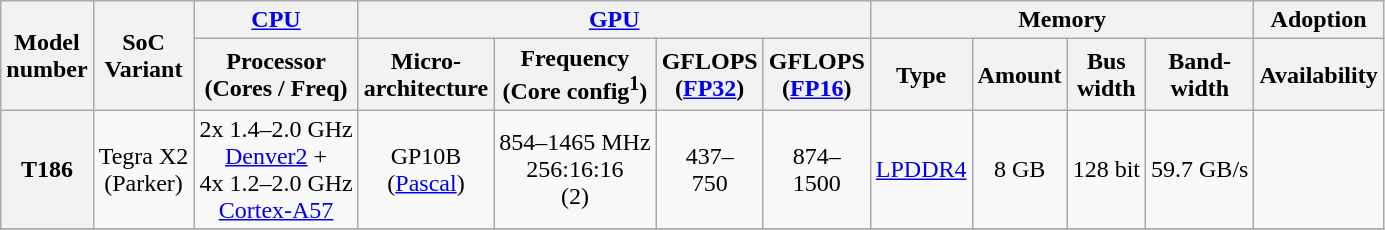<table class="wikitable" style="text-align:center;">
<tr>
<th rowspan=2>Model<br>number</th>
<th rowspan=2>SoC<br>Variant</th>
<th><a href='#'>CPU</a></th>
<th colspan=4><a href='#'>GPU</a></th>
<th colspan=4>Memory</th>
<th>Adoption</th>
</tr>
<tr>
<th>Processor<br>(Cores / Freq)</th>
<th>Micro-<br>architecture</th>
<th>Frequency<br>(Core config<sup>1</sup>)</th>
<th>GFLOPS<br>(<a href='#'>FP32</a>)</th>
<th>GFLOPS<br>(<a href='#'>FP16</a>)</th>
<th>Type</th>
<th>Amount</th>
<th>Bus<br>width</th>
<th>Band-<br>width</th>
<th>Availability</th>
</tr>
<tr>
<th>T186</th>
<td>Tegra X2<br>(Parker)</td>
<td>2x 1.4–2.0 GHz<br><a href='#'>Denver2</a> +<br>4x 1.2–2.0 GHz<br><a href='#'>Cortex-A57</a></td>
<td>GP10B<br>(<a href='#'>Pascal</a>)<br></td>
<td>854–1465 MHz<br>256:16:16<br>(2)</td>
<td>437–<br>750</td>
<td>874–<br>1500</td>
<td><a href='#'>LPDDR4</a></td>
<td>8 GB</td>
<td>128 bit</td>
<td>59.7 GB/s</td>
<td></td>
</tr>
<tr>
</tr>
</table>
